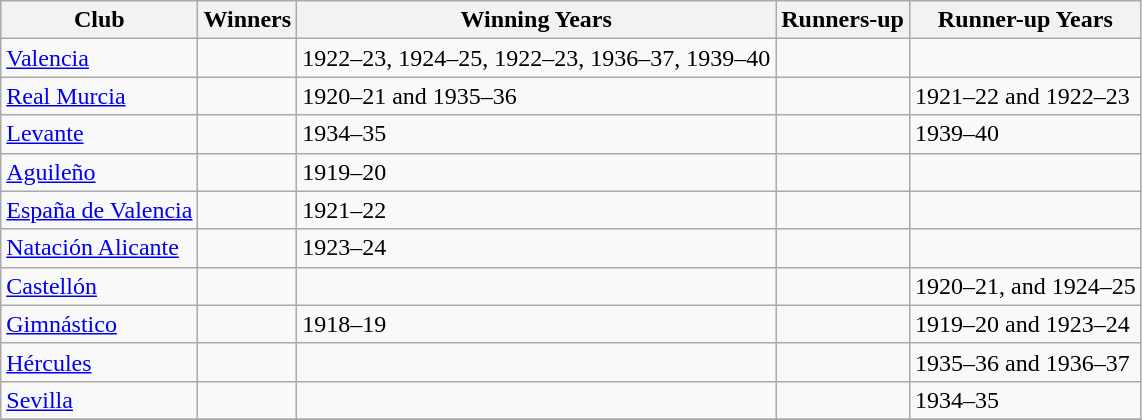<table class = wikitable sortable>
<tr>
<th>Club</th>
<th>Winners</th>
<th>Winning Years</th>
<th>Runners-up</th>
<th>Runner-up Years</th>
</tr>
<tr>
<td><a href='#'>Valencia</a></td>
<td></td>
<td>1922–23, 1924–25, 1922–23, 1936–37, 1939–40</td>
<td></td>
<td></td>
</tr>
<tr>
<td><a href='#'>Real Murcia</a></td>
<td></td>
<td>1920–21 and 1935–36</td>
<td></td>
<td>1921–22 and 1922–23</td>
</tr>
<tr>
<td><a href='#'>Levante</a></td>
<td></td>
<td>1934–35</td>
<td></td>
<td>1939–40</td>
</tr>
<tr>
<td><a href='#'>Aguileño</a></td>
<td></td>
<td>1919–20</td>
<td></td>
<td></td>
</tr>
<tr>
<td><a href='#'>España de Valencia</a></td>
<td></td>
<td>1921–22</td>
<td></td>
<td></td>
</tr>
<tr>
<td><a href='#'>Natación Alicante</a></td>
<td></td>
<td>1923–24</td>
<td></td>
<td></td>
</tr>
<tr>
<td><a href='#'>Castellón</a></td>
<td></td>
<td></td>
<td></td>
<td>1920–21, and 1924–25</td>
</tr>
<tr>
<td><a href='#'>Gimnástico</a></td>
<td></td>
<td>1918–19</td>
<td></td>
<td>1919–20 and 1923–24</td>
</tr>
<tr>
<td><a href='#'>Hércules</a></td>
<td></td>
<td></td>
<td></td>
<td>1935–36 and 1936–37</td>
</tr>
<tr>
<td><a href='#'>Sevilla</a></td>
<td></td>
<td></td>
<td></td>
<td>1934–35</td>
</tr>
<tr>
</tr>
</table>
